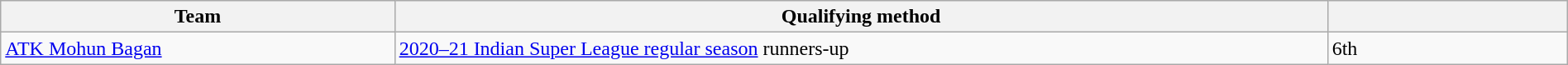<table class="wikitable" style="table-layout:fixed;width:100%;">
<tr>
<th width=25%>Team</th>
<th width=60%>Qualifying method</th>
<th width=15%> </th>
</tr>
<tr>
<td> <a href='#'>ATK Mohun Bagan</a></td>
<td><a href='#'>2020–21 Indian Super League regular season</a> runners-up</td>
<td>6th </td>
</tr>
</table>
